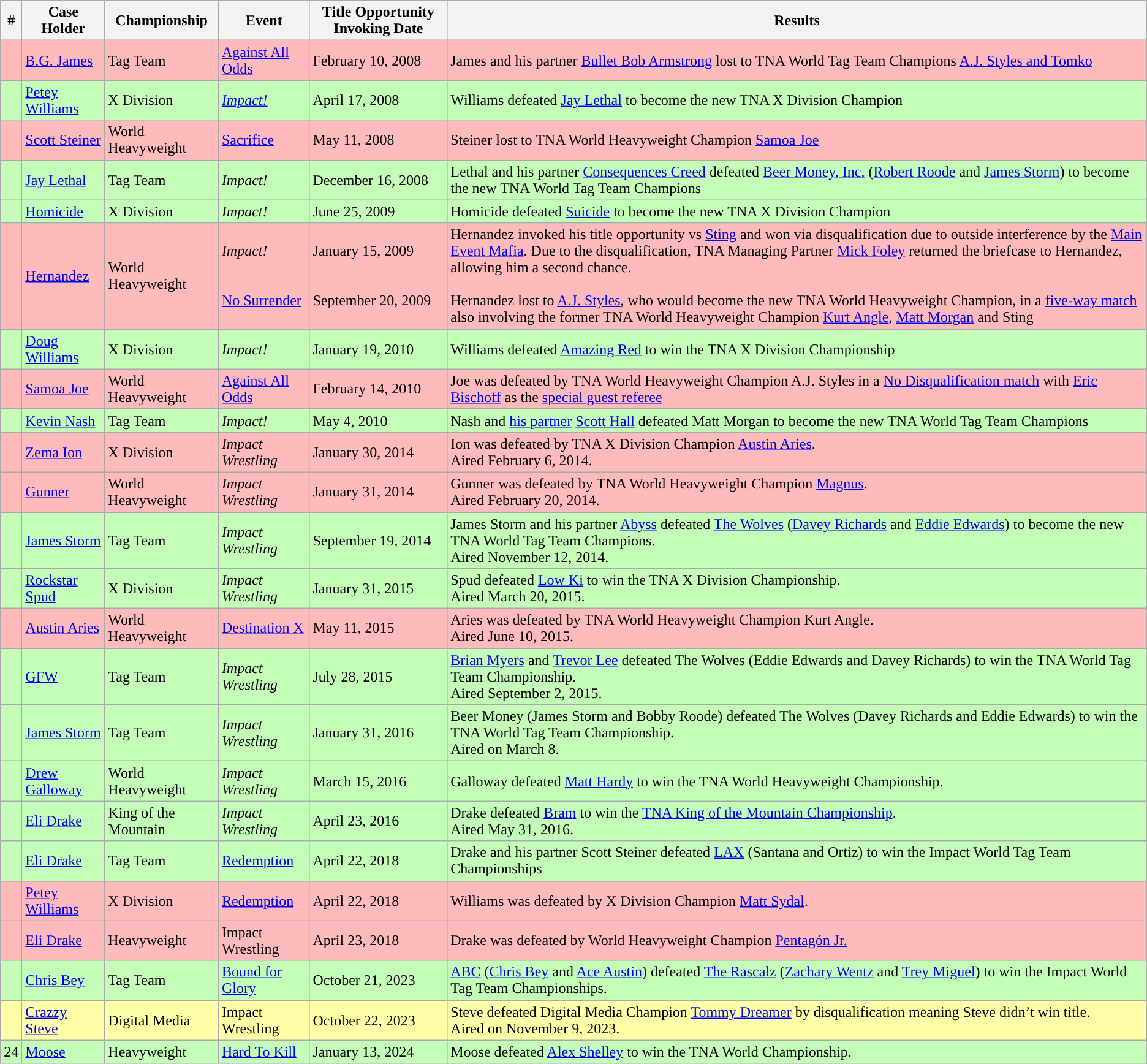<table class="wikitable plainrowheaders sortable">
<tr>
<th scope=col>#</th>
<th scope=col>Case Holder</th>
<th scope=col>Championship</th>
<th scope=col>Event</th>
<th scope=col>Title Opportunity Invoking Date</th>
<th scope=col>Results</th>
</tr>
<tr style="background:#fbb">
<td></td>
<td><a href='#'>B.G. James</a></td>
<td>Tag Team</td>
<td><a href='#'>Against All Odds</a></td>
<td>February 10, 2008</td>
<td>James and his partner <a href='#'>Bullet Bob Armstrong</a> lost to TNA World Tag Team Champions <a href='#'>A.J. Styles and Tomko</a></td>
</tr>
<tr style="background:#c3fdb8;">
<td></td>
<td><a href='#'>Petey Williams</a></td>
<td>X Division</td>
<td><em><a href='#'>Impact!</a></em></td>
<td>April 17, 2008</td>
<td>Williams defeated <a href='#'>Jay Lethal</a> to become the new TNA X Division Champion</td>
</tr>
<tr style="background:#fbb">
<td></td>
<td><a href='#'>Scott Steiner</a></td>
<td>World Heavyweight</td>
<td><a href='#'>Sacrifice</a></td>
<td>May 11, 2008</td>
<td>Steiner lost to TNA World Heavyweight Champion <a href='#'>Samoa Joe</a></td>
</tr>
<tr style="background:#c3fdb8;">
<td></td>
<td><a href='#'>Jay Lethal</a></td>
<td>Tag Team</td>
<td><em>Impact!</em></td>
<td>December 16, 2008</td>
<td>Lethal and his partner <a href='#'>Consequences Creed</a> defeated <a href='#'>Beer Money, Inc.</a> (<a href='#'>Robert Roode</a> and <a href='#'>James Storm</a>) to become the new TNA World Tag Team Champions</td>
</tr>
<tr style="background:#c3fdb8;">
<td></td>
<td><a href='#'>Homicide</a></td>
<td>X Division</td>
<td><em>Impact!</em></td>
<td>June 25, 2009</td>
<td>Homicide defeated <a href='#'>Suicide</a> to become the new TNA X Division Champion</td>
</tr>
<tr style="background:#fbb">
<td></td>
<td><a href='#'>Hernandez</a></td>
<td>World Heavyweight</td>
<td><em>Impact!</em><br><br><br><a href='#'>No Surrender</a></td>
<td>January 15, 2009<br><br><br>September 20, 2009</td>
<td>Hernandez invoked his title opportunity vs <a href='#'>Sting</a> and won via disqualification due to outside interference by the <a href='#'>Main Event Mafia</a>. Due to the disqualification, TNA Managing Partner <a href='#'>Mick Foley</a> returned the briefcase to Hernandez, allowing him a second chance.<br><br>Hernandez lost to <a href='#'>A.J. Styles</a>, who would become the new TNA World Heavyweight Champion, in a <a href='#'>five-way match</a> also involving the former TNA World Heavyweight Champion <a href='#'>Kurt Angle</a>, <a href='#'>Matt Morgan</a> and Sting</td>
</tr>
<tr style="background:#c3fdb8;">
<td></td>
<td><a href='#'>Doug Williams</a></td>
<td>X Division</td>
<td><em>Impact!</em></td>
<td>January 19, 2010</td>
<td>Williams defeated <a href='#'>Amazing Red</a> to win the TNA X Division Championship</td>
</tr>
<tr style="background:#fbb">
<td></td>
<td><a href='#'>Samoa Joe</a></td>
<td>World Heavyweight</td>
<td><a href='#'>Against All Odds</a></td>
<td>February 14, 2010</td>
<td>Joe was defeated by TNA World Heavyweight Champion A.J. Styles in a <a href='#'>No Disqualification match</a> with <a href='#'>Eric Bischoff</a> as the <a href='#'>special guest referee</a></td>
</tr>
<tr style="background:#c3fdb8;">
<td></td>
<td><a href='#'>Kevin Nash</a></td>
<td>Tag Team</td>
<td><em>Impact!</em></td>
<td>May 4, 2010</td>
<td>Nash and <a href='#'>his partner</a> <a href='#'>Scott Hall</a> defeated Matt Morgan to become the new TNA World Tag Team Champions</td>
</tr>
<tr style="background:#fbb">
<td></td>
<td><a href='#'>Zema Ion</a></td>
<td>X Division</td>
<td><em>Impact Wrestling</em></td>
<td>January 30, 2014</td>
<td>Ion was defeated by TNA X Division Champion <a href='#'>Austin Aries</a>.<br>Aired February 6, 2014.</td>
</tr>
<tr style="background:#fbb">
<td></td>
<td><a href='#'>Gunner</a></td>
<td>World Heavyweight</td>
<td><em>Impact Wrestling</em></td>
<td>January 31, 2014</td>
<td>Gunner was defeated by TNA World Heavyweight Champion <a href='#'>Magnus</a>.<br>Aired February 20, 2014.</td>
</tr>
<tr style="background:#c3fdb8;">
<td></td>
<td><a href='#'>James Storm</a></td>
<td>Tag Team</td>
<td><em>Impact Wrestling</em></td>
<td>September 19, 2014</td>
<td>James Storm and his partner <a href='#'>Abyss</a> defeated <a href='#'>The Wolves</a> (<a href='#'>Davey Richards</a> and <a href='#'>Eddie Edwards</a>) to become the new TNA World Tag Team Champions.<br>Aired November 12, 2014.</td>
</tr>
<tr style="background:#c3fdb8;">
<td></td>
<td><a href='#'>Rockstar Spud</a></td>
<td>X Division</td>
<td><em>Impact Wrestling</em></td>
<td>January 31, 2015</td>
<td>Spud defeated <a href='#'>Low Ki</a> to win the TNA X Division Championship.<br>Aired March 20, 2015.</td>
</tr>
<tr style="background:#fbb">
<td></td>
<td><a href='#'>Austin Aries</a></td>
<td>World Heavyweight</td>
<td><a href='#'>Destination X</a></td>
<td>May 11, 2015</td>
<td>Aries was defeated by TNA World Heavyweight Champion Kurt Angle.<br>Aired June 10, 2015.</td>
</tr>
<tr style="background:#c3fdb8;">
<td></td>
<td><a href='#'>GFW</a></td>
<td>Tag Team</td>
<td><em>Impact Wrestling</em></td>
<td>July 28, 2015</td>
<td><a href='#'>Brian Myers</a> and <a href='#'>Trevor Lee</a> defeated The Wolves (Eddie Edwards and Davey Richards) to win the TNA World Tag Team Championship.<br>Aired September 2, 2015.</td>
</tr>
<tr style="background:#c3fdb8;">
<td></td>
<td><a href='#'>James Storm</a></td>
<td>Tag Team</td>
<td><em>Impact Wrestling</em></td>
<td>January 31, 2016</td>
<td>Beer Money (James Storm and Bobby Roode) defeated The Wolves (Davey Richards and Eddie Edwards) to win the TNA World Tag Team Championship.<br>Aired on March 8.</td>
</tr>
<tr style="background:#c3fdb8;">
<td></td>
<td><a href='#'>Drew Galloway</a></td>
<td>World Heavyweight</td>
<td><em>Impact Wrestling</em></td>
<td>March 15, 2016</td>
<td>Galloway defeated <a href='#'>Matt Hardy</a> to win the TNA World Heavyweight Championship.</td>
</tr>
<tr style="background:#c3fdb8;">
<td></td>
<td><a href='#'>Eli Drake</a></td>
<td>King of the Mountain</td>
<td><em>Impact Wrestling</em></td>
<td>April 23, 2016</td>
<td>Drake defeated <a href='#'>Bram</a> to win the <a href='#'>TNA King of the Mountain Championship</a>.<br>Aired May 31, 2016.</td>
</tr>
<tr style="background:#c3fdb8;">
<td></td>
<td><a href='#'>Eli Drake</a></td>
<td>Tag Team</td>
<td><a href='#'>Redemption</a></td>
<td>April 22, 2018</td>
<td>Drake and his partner Scott Steiner defeated <a href='#'>LAX</a> (Santana and Ortiz) to win the Impact World Tag Team Championships</td>
</tr>
<tr style="background:#fbb;">
<td></td>
<td><a href='#'>Petey Williams</a></td>
<td>X Division</td>
<td><a href='#'>Redemption</a></td>
<td>April 22, 2018</td>
<td>Williams was defeated by X Division Champion <a href='#'>Matt Sydal</a>.</td>
</tr>
<tr style="background:#fbb;">
<td></td>
<td><a href='#'>Eli Drake</a></td>
<td>Heavyweight</td>
<td>Impact Wrestling</td>
<td>April 23, 2018</td>
<td>Drake was defeated by World Heavyweight Champion <a href='#'>Pentagón Jr.</a></td>
</tr>
<tr style="background:#c3fdb8;">
<td></td>
<td><a href='#'>Chris Bey</a></td>
<td>Tag Team</td>
<td><a href='#'>Bound for Glory</a></td>
<td>October 21, 2023</td>
<td><a href='#'>ABC</a> (<a href='#'>Chris Bey</a> and <a href='#'>Ace Austin</a>) defeated <a href='#'>The Rascalz</a> (<a href='#'>Zachary Wentz</a> and <a href='#'>Trey Miguel</a>) to win the Impact World Tag Team Championships.</td>
</tr>
<tr style="background:#ffa;">
<td></td>
<td><a href='#'>Crazzy Steve</a></td>
<td>Digital Media</td>
<td>Impact Wrestling</td>
<td>October 22, 2023</td>
<td>Steve defeated Digital Media Champion <a href='#'>Tommy Dreamer</a> by disqualification meaning Steve didn’t win title.<br>Aired on November 9, 2023.</td>
</tr>
<tr style="background:#c3fdb8;">
<td>24</td>
<td><a href='#'>Moose</a></td>
<td>Heavyweight</td>
<td><a href='#'>Hard To Kill</a></td>
<td>January 13, 2024</td>
<td>Moose defeated <a href='#'>Alex Shelley</a> to win the TNA World Championship.</td>
</tr>
</table>
